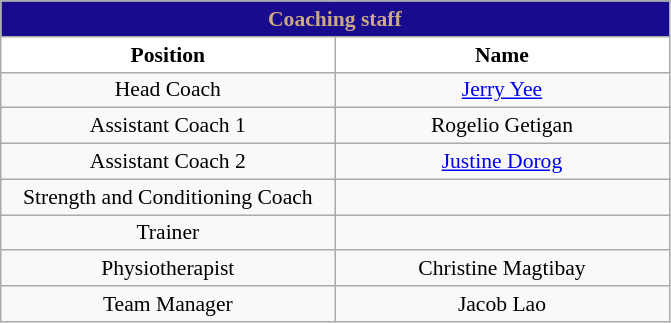<table class="wikitable sortable" style="font-size:90%; text-align:center;">
<tr>
<th colspan="5" style= "background:#180B8E; color:#CCA97E; text-align: center">Coaching staff</th>
</tr>
<tr align=center>
<th style="width:15em; background:White; color:Black;">Position</th>
<th style="width:15em; background:White; color:Black;">Name</th>
</tr>
<tr>
<td>Head Coach</td>
<td> <a href='#'>Jerry Yee</a></td>
</tr>
<tr>
<td>Assistant Coach 1</td>
<td> Rogelio Getigan</td>
</tr>
<tr>
<td>Assistant Coach 2</td>
<td> <a href='#'>Justine Dorog</a></td>
</tr>
<tr>
<td>Strength and Conditioning Coach</td>
<td></td>
</tr>
<tr>
<td>Trainer</td>
<td></td>
</tr>
<tr>
<td>Physiotherapist</td>
<td> Christine Magtibay</td>
</tr>
<tr>
<td>Team Manager</td>
<td> Jacob Lao</td>
</tr>
</table>
